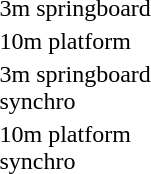<table>
<tr>
<td>3m springboard</td>
<td></td>
<td></td>
<td></td>
</tr>
<tr>
<td>10m platform</td>
<td></td>
<td></td>
<td></td>
</tr>
<tr>
<td>3m springboard<br>synchro</td>
<td></td>
<td></td>
<td></td>
</tr>
<tr>
<td>10m platform<br>synchro</td>
<td></td>
<td></td>
<td></td>
</tr>
</table>
